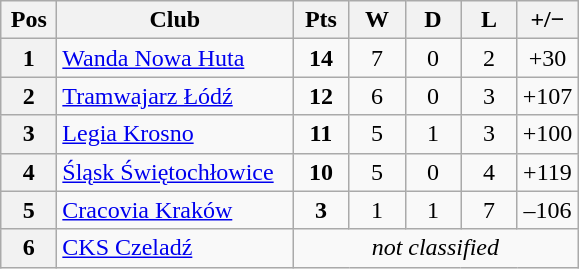<table class="wikitable">
<tr>
<th width=30>Pos</th>
<th width=150>Club</th>
<th width=30>Pts</th>
<th width=30>W</th>
<th width=30>D</th>
<th width=30>L</th>
<th width=30>+/−</th>
</tr>
<tr align=center >
<th>1</th>
<td align=left><a href='#'>Wanda Nowa Huta</a></td>
<td><strong>14</strong></td>
<td>7</td>
<td>0</td>
<td>2</td>
<td>+30</td>
</tr>
<tr align=center>
<th>2</th>
<td align=left><a href='#'>Tramwajarz Łódź</a></td>
<td><strong>12</strong></td>
<td>6</td>
<td>0</td>
<td>3</td>
<td>+107</td>
</tr>
<tr align=center>
<th>3</th>
<td align=left><a href='#'>Legia Krosno</a></td>
<td><strong>11</strong></td>
<td>5</td>
<td>1</td>
<td>3</td>
<td>+100</td>
</tr>
<tr align=center>
<th>4</th>
<td align=left><a href='#'>Śląsk Świętochłowice</a></td>
<td><strong>10</strong></td>
<td>5</td>
<td>0</td>
<td>4</td>
<td>+119</td>
</tr>
<tr align=center>
<th>5</th>
<td align=left><a href='#'>Cracovia Kraków</a></td>
<td><strong>3</strong></td>
<td>1</td>
<td>1</td>
<td>7</td>
<td>–106</td>
</tr>
<tr align=center>
<th>6</th>
<td align=left><a href='#'>CKS Czeladź</a></td>
<td colspan=5><em>not classified</em></td>
</tr>
</table>
